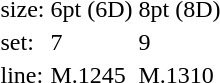<table style="margin-left:40px;">
<tr>
<td>size:</td>
<td>6pt (6D)</td>
<td>8pt (8D)</td>
</tr>
<tr>
<td>set:</td>
<td>7</td>
<td>9</td>
</tr>
<tr>
<td>line:</td>
<td>M.1245</td>
<td>M.1310</td>
</tr>
</table>
